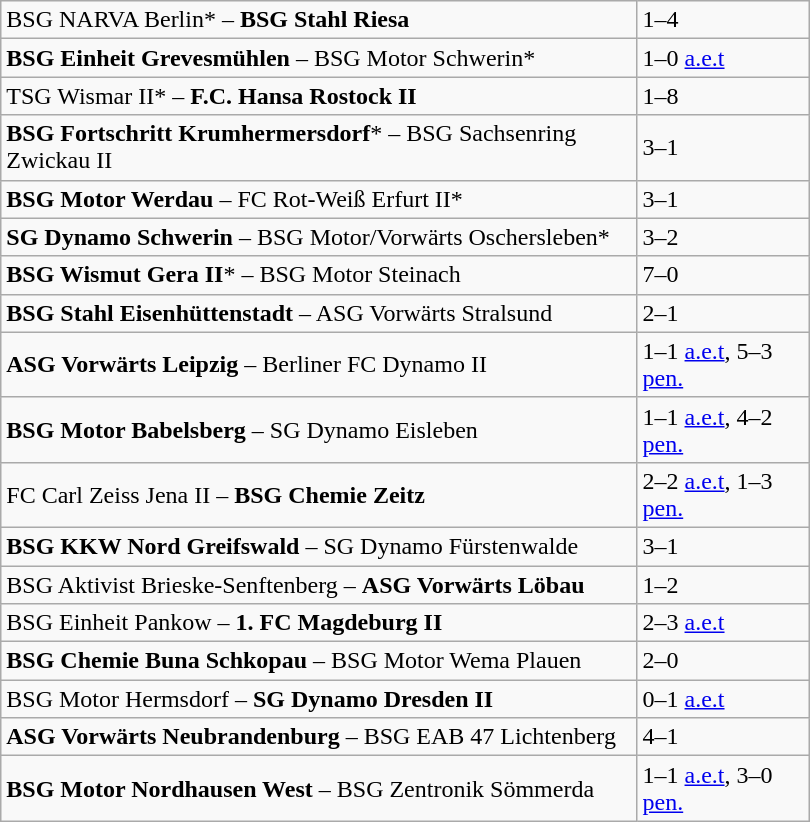<table class="wikitable" style="width:540px;">
<tr>
<td>BSG NARVA Berlin* – <strong>BSG Stahl Riesa</strong></td>
<td>1–4</td>
</tr>
<tr>
<td><strong>BSG Einheit Grevesmühlen</strong> – BSG Motor Schwerin*</td>
<td>1–0 <a href='#'>a.e.t</a></td>
</tr>
<tr>
<td>TSG Wismar II* – <strong>F.C. Hansa Rostock II</strong></td>
<td>1–8</td>
</tr>
<tr>
<td><strong>BSG Fortschritt Krumhermersdorf</strong>* – BSG Sachsenring Zwickau II</td>
<td>3–1</td>
</tr>
<tr>
<td><strong>BSG Motor Werdau</strong> – FC Rot-Weiß Erfurt II*</td>
<td>3–1</td>
</tr>
<tr>
<td><strong>SG Dynamo Schwerin</strong> – BSG Motor/Vorwärts Oschersleben*</td>
<td>3–2</td>
</tr>
<tr>
<td><strong>BSG Wismut Gera II</strong>* – BSG Motor Steinach</td>
<td>7–0</td>
</tr>
<tr>
<td><strong>BSG Stahl Eisenhüttenstadt</strong> – ASG Vorwärts Stralsund</td>
<td>2–1</td>
</tr>
<tr>
<td><strong>ASG Vorwärts Leipzig</strong> – Berliner FC Dynamo II</td>
<td>1–1 <a href='#'>a.e.t</a>, 5–3 <a href='#'>pen.</a></td>
</tr>
<tr>
<td><strong>BSG Motor Babelsberg</strong> – SG Dynamo Eisleben</td>
<td>1–1 <a href='#'>a.e.t</a>, 4–2 <a href='#'>pen.</a></td>
</tr>
<tr>
<td>FC Carl Zeiss Jena II – <strong>BSG Chemie Zeitz</strong></td>
<td>2–2 <a href='#'>a.e.t</a>, 1–3 <a href='#'>pen.</a></td>
</tr>
<tr>
<td><strong>BSG KKW Nord Greifswald</strong> – SG Dynamo Fürstenwalde</td>
<td>3–1</td>
</tr>
<tr>
<td>BSG Aktivist Brieske-Senftenberg – <strong>ASG Vorwärts Löbau</strong></td>
<td>1–2</td>
</tr>
<tr>
<td>BSG Einheit Pankow – <strong>1. FC Magdeburg II</strong></td>
<td>2–3 <a href='#'>a.e.t</a></td>
</tr>
<tr>
<td><strong>BSG Chemie Buna Schkopau</strong> – BSG Motor Wema Plauen</td>
<td>2–0</td>
</tr>
<tr>
<td>BSG Motor Hermsdorf – <strong>SG Dynamo Dresden II</strong></td>
<td>0–1 <a href='#'>a.e.t</a></td>
</tr>
<tr>
<td><strong>ASG Vorwärts Neubrandenburg</strong> – BSG EAB 47 Lichtenberg</td>
<td>4–1</td>
</tr>
<tr>
<td><strong>BSG Motor Nordhausen West</strong> – BSG Zentronik Sömmerda</td>
<td>1–1 <a href='#'>a.e.t</a>, 3–0 <a href='#'>pen.</a></td>
</tr>
</table>
